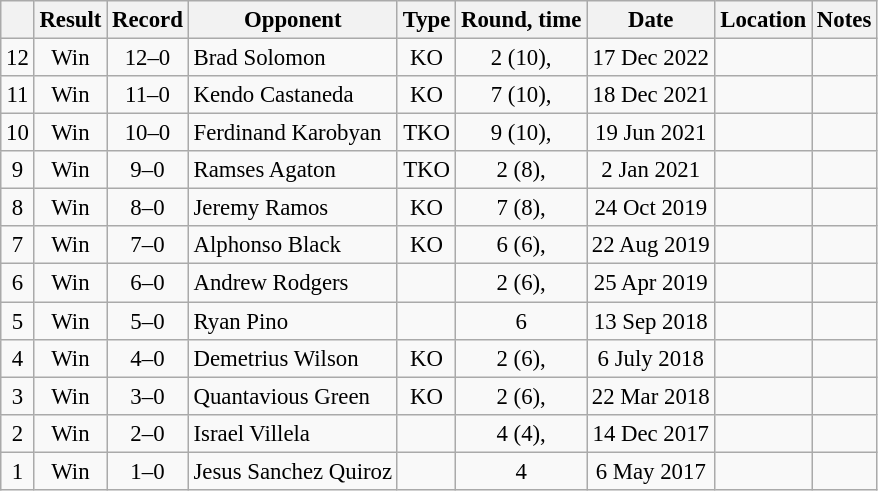<table class="wikitable" style="text-align:center; font-size:95%">
<tr>
<th></th>
<th>Result</th>
<th>Record</th>
<th>Opponent</th>
<th>Type</th>
<th>Round, time</th>
<th>Date</th>
<th>Location</th>
<th>Notes</th>
</tr>
<tr>
<td>12</td>
<td>Win</td>
<td>12–0</td>
<td align=left> Brad Solomon</td>
<td>KO</td>
<td>2 (10), </td>
<td>17 Dec 2022</td>
<td align=left></td>
<td></td>
</tr>
<tr>
<td>11</td>
<td>Win</td>
<td>11–0</td>
<td align=left> Kendo Castaneda</td>
<td>KO</td>
<td>7 (10), </td>
<td>18 Dec 2021</td>
<td align=left></td>
<td></td>
</tr>
<tr>
<td>10</td>
<td>Win</td>
<td>10–0</td>
<td align=left> Ferdinand Karobyan</td>
<td>TKO</td>
<td>9 (10), </td>
<td>19 Jun 2021</td>
<td align=left></td>
<td></td>
</tr>
<tr>
<td>9</td>
<td>Win</td>
<td>9–0</td>
<td align=left> Ramses Agaton</td>
<td>TKO</td>
<td>2 (8), </td>
<td>2 Jan 2021</td>
<td align=left></td>
<td></td>
</tr>
<tr>
<td>8</td>
<td>Win</td>
<td>8–0</td>
<td style="text-align:left;"> Jeremy Ramos</td>
<td>KO</td>
<td>7 (8), </td>
<td>24 Oct 2019</td>
<td style="text-align:left;"> </td>
<td></td>
</tr>
<tr>
<td>7</td>
<td>Win</td>
<td>7–0</td>
<td style="text-align:left;"> Alphonso Black</td>
<td>KO</td>
<td>6 (6), </td>
<td>22 Aug 2019</td>
<td style="text-align:left;"> </td>
<td></td>
</tr>
<tr>
<td>6</td>
<td>Win</td>
<td>6–0</td>
<td style="text-align:left;"> Andrew Rodgers</td>
<td></td>
<td>2 (6), </td>
<td>25 Apr 2019</td>
<td style="text-align:left;"> </td>
<td></td>
</tr>
<tr>
<td>5</td>
<td>Win</td>
<td>5–0</td>
<td style="text-align:left;"> Ryan Pino</td>
<td></td>
<td>6</td>
<td>13 Sep 2018</td>
<td style="text-align:left;"> </td>
<td></td>
</tr>
<tr>
<td>4</td>
<td>Win</td>
<td>4–0</td>
<td style="text-align:left;"> Demetrius Wilson</td>
<td>KO</td>
<td>2 (6), </td>
<td>6 July 2018</td>
<td style="text-align:left;"> </td>
<td></td>
</tr>
<tr>
<td>3</td>
<td>Win</td>
<td>3–0</td>
<td style="text-align:left;"> Quantavious Green</td>
<td>KO</td>
<td>2 (6), </td>
<td>22 Mar 2018</td>
<td style="text-align:left;"> </td>
<td></td>
</tr>
<tr>
<td>2</td>
<td>Win</td>
<td>2–0</td>
<td style="text-align:left;"> Israel Villela</td>
<td></td>
<td>4 (4), </td>
<td>14 Dec 2017</td>
<td style="text-align:left;"> </td>
<td></td>
</tr>
<tr>
<td>1</td>
<td>Win</td>
<td>1–0</td>
<td style="text-align:left;"> Jesus Sanchez Quiroz</td>
<td></td>
<td>4</td>
<td>6 May 2017</td>
<td style="text-align:left;"> </td>
<td></td>
</tr>
</table>
